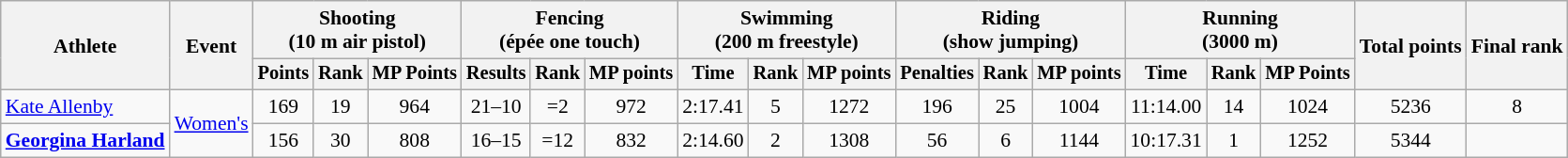<table class="wikitable" style="font-size:90%">
<tr>
<th rowspan="2">Athlete</th>
<th rowspan="2">Event</th>
<th colspan=3>Shooting<br><span>(10 m air pistol)</span></th>
<th colspan=3>Fencing<br><span>(épée one touch)</span></th>
<th colspan=3>Swimming<br><span>(200 m freestyle)</span></th>
<th colspan=3>Riding<br><span>(show jumping)</span></th>
<th colspan=3>Running<br><span>(3000 m)</span></th>
<th rowspan=2>Total points</th>
<th rowspan=2>Final rank</th>
</tr>
<tr style="font-size:95%">
<th>Points</th>
<th>Rank</th>
<th>MP Points</th>
<th>Results</th>
<th>Rank</th>
<th>MP points</th>
<th>Time</th>
<th>Rank</th>
<th>MP points</th>
<th>Penalties</th>
<th>Rank</th>
<th>MP points</th>
<th>Time</th>
<th>Rank</th>
<th>MP Points</th>
</tr>
<tr align=center>
<td align=left><a href='#'>Kate Allenby</a></td>
<td align=left rowspan=2><a href='#'>Women's</a></td>
<td>169</td>
<td>19</td>
<td>964</td>
<td>21–10</td>
<td>=2</td>
<td>972</td>
<td>2:17.41</td>
<td>5</td>
<td>1272</td>
<td>196</td>
<td>25</td>
<td>1004</td>
<td>11:14.00</td>
<td>14</td>
<td>1024</td>
<td>5236</td>
<td>8</td>
</tr>
<tr align=center>
<td align=left><strong><a href='#'>Georgina Harland</a></strong></td>
<td>156</td>
<td>30</td>
<td>808</td>
<td>16–15</td>
<td>=12</td>
<td>832</td>
<td>2:14.60</td>
<td>2</td>
<td>1308</td>
<td>56</td>
<td>6</td>
<td>1144</td>
<td>10:17.31</td>
<td>1</td>
<td>1252</td>
<td>5344</td>
<td></td>
</tr>
</table>
